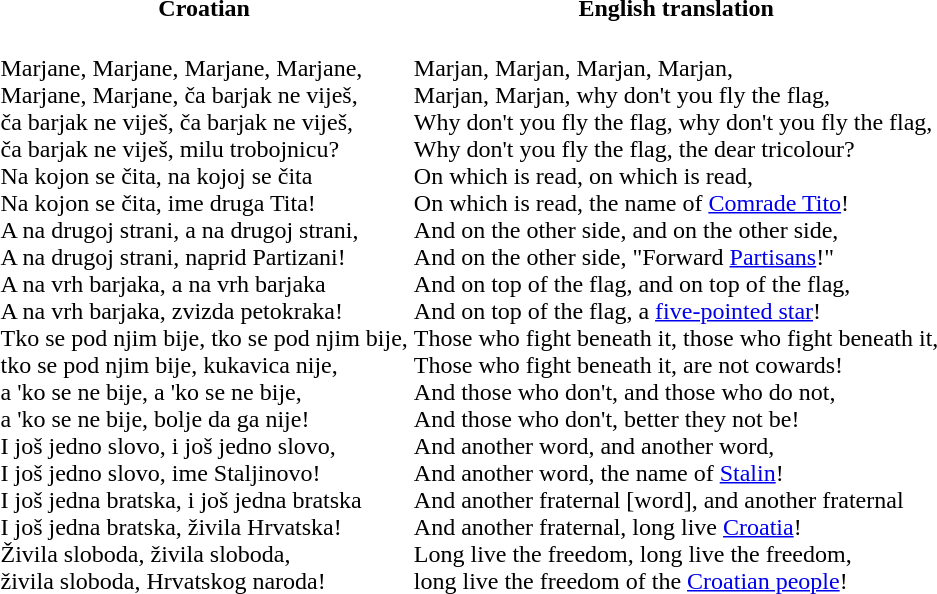<table>
<tr>
<th>Croatian</th>
<th>English translation</th>
</tr>
<tr>
<td><br>Marjane, Marjane, Marjane, Marjane,<br>
Marjane, Marjane, ča barjak ne viješ,<br>
ča barjak ne viješ, ča barjak ne viješ,<br>
ča barjak ne viješ, milu trobojnicu?<br>Na kojon se čita, na kojoj se čita<br>
Na kojon se čita, ime druga Tita!<br>
A na drugoj strani, a na drugoj strani,<br>
A na drugoj strani, naprid Partizani!<br>A na vrh barjaka, a na vrh barjaka <br>
A na vrh barjaka, zvizda petokraka!<br>Tko se pod njim bije, tko se pod njim bije,<br>
tko se pod njim bije, kukavica nije,<br>
a 'ko se ne bije, a 'ko se ne bije,<br>
a 'ko se ne bije, bolje da ga nije!<br>I još jedno slovo, i još jedno slovo,<br>
I još jedno slovo, ime Staljinovo!<br>
I još jedna bratska, i još jedna bratska<br>
I još jedna bratska, živila Hrvatska!<br>Živila sloboda, živila sloboda,<br>
živila sloboda, Hrvatskog naroda!</td>
<td><br>Marjan, Marjan, Marjan, Marjan,<br>
Marjan, Marjan, why don't you fly the flag,<br>
Why don't you fly the flag, why don't you fly the flag,<br>
Why don't you fly the flag, the dear tricolour?<br>On which is read, on which is read, <br>
On which is read, the name of <a href='#'>Comrade Tito</a>!<br>
And on the other side, and on the other side,<br>
And on the other side, "Forward <a href='#'>Partisans</a>!"<br>And on top of the flag, and on top of the flag, <br>
And on top of the flag, a <a href='#'>five-pointed star</a>!<br>Those who fight beneath it, those who fight beneath it,<br>
Those who fight beneath it, are not cowards!<br>
And those who don't, and those who do not,<br>
And those who don't, better they not be!<br>And another word, and another word,<br>
And another word, the name of <a href='#'>Stalin</a>!<br>
And another fraternal [word], and another fraternal<br>
And another fraternal, long live <a href='#'>Croatia</a>!<br>Long live the freedom, long live the freedom,<br>
long live the freedom of the <a href='#'>Croatian people</a>!</td>
</tr>
</table>
